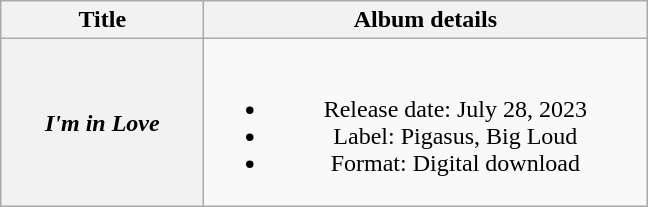<table class="wikitable plainrowheaders" style="text-align:center;">
<tr>
<th scope="col" rowspan="1" style="width:8em;">Title</th>
<th scope="col" rowspan="1" style="width:18em;">Album details</th>
</tr>
<tr>
<th scope="row"><em>I'm in Love</em></th>
<td><br><ul><li>Release date: July 28, 2023</li><li>Label: Pigasus, Big Loud</li><li>Format: Digital download</li></ul></td>
</tr>
</table>
